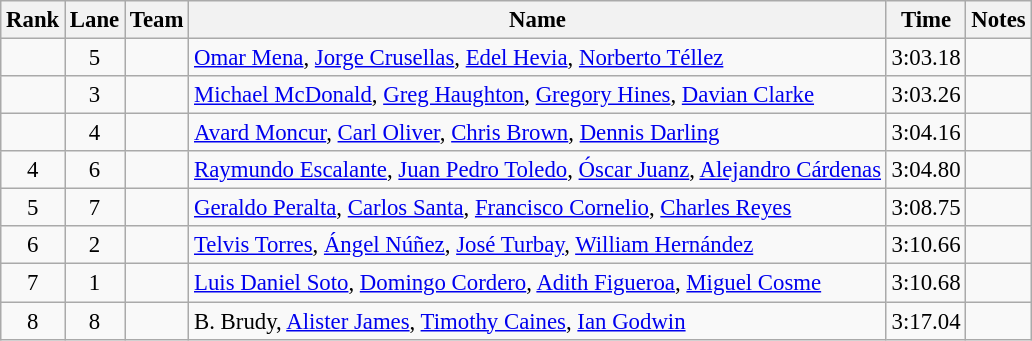<table class="wikitable sortable" style="text-align:center;font-size:95%">
<tr>
<th>Rank</th>
<th>Lane</th>
<th>Team</th>
<th>Name</th>
<th>Time</th>
<th>Notes</th>
</tr>
<tr>
<td></td>
<td>5</td>
<td align=left></td>
<td align=left><a href='#'>Omar Mena</a>, <a href='#'>Jorge Crusellas</a>, <a href='#'>Edel Hevia</a>, <a href='#'>Norberto Téllez</a></td>
<td>3:03.18</td>
<td></td>
</tr>
<tr>
<td></td>
<td>3</td>
<td align=left></td>
<td align=left><a href='#'>Michael McDonald</a>, <a href='#'>Greg Haughton</a>, <a href='#'>Gregory Hines</a>, <a href='#'>Davian Clarke</a></td>
<td>3:03.26</td>
<td></td>
</tr>
<tr>
<td></td>
<td>4</td>
<td align=left></td>
<td align=left><a href='#'>Avard Moncur</a>, <a href='#'>Carl Oliver</a>, <a href='#'>Chris Brown</a>, <a href='#'>Dennis Darling</a></td>
<td>3:04.16</td>
<td></td>
</tr>
<tr>
<td>4</td>
<td>6</td>
<td align=left></td>
<td align=left><a href='#'>Raymundo Escalante</a>, <a href='#'>Juan Pedro Toledo</a>, <a href='#'>Óscar Juanz</a>, <a href='#'>Alejandro Cárdenas</a></td>
<td>3:04.80</td>
<td></td>
</tr>
<tr>
<td>5</td>
<td>7</td>
<td align=left></td>
<td align=left><a href='#'>Geraldo Peralta</a>, <a href='#'>Carlos Santa</a>, <a href='#'>Francisco Cornelio</a>, <a href='#'>Charles Reyes</a></td>
<td>3:08.75</td>
<td></td>
</tr>
<tr>
<td>6</td>
<td>2</td>
<td align=left></td>
<td align=left><a href='#'>Telvis Torres</a>, <a href='#'>Ángel Núñez</a>, <a href='#'>José Turbay</a>, <a href='#'>William Hernández</a></td>
<td>3:10.66</td>
<td></td>
</tr>
<tr>
<td>7</td>
<td>1</td>
<td align=left></td>
<td align=left><a href='#'>Luis Daniel Soto</a>, <a href='#'>Domingo Cordero</a>, <a href='#'>Adith Figueroa</a>, <a href='#'>Miguel Cosme</a></td>
<td>3:10.68</td>
<td></td>
</tr>
<tr>
<td>8</td>
<td>8</td>
<td align=left></td>
<td align=left>B. Brudy, <a href='#'>Alister James</a>, <a href='#'>Timothy Caines</a>, <a href='#'>Ian Godwin</a></td>
<td>3:17.04</td>
<td></td>
</tr>
</table>
